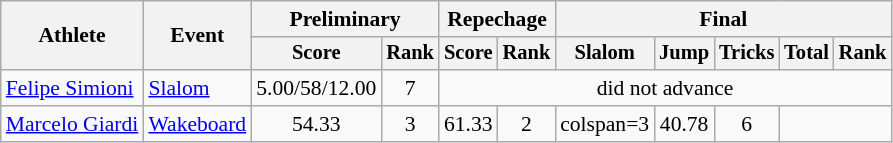<table class=wikitable style=font-size:90%;text-align:center>
<tr>
<th rowspan=2>Athlete</th>
<th rowspan=2>Event</th>
<th colspan=2>Preliminary</th>
<th colspan=2>Repechage</th>
<th colspan=5>Final</th>
</tr>
<tr style=font-size:95%>
<th>Score</th>
<th>Rank</th>
<th>Score</th>
<th>Rank</th>
<th>Slalom</th>
<th>Jump</th>
<th>Tricks</th>
<th>Total</th>
<th>Rank</th>
</tr>
<tr>
<td align=left><a href='#'>Felipe Simioni</a></td>
<td align=left><a href='#'>Slalom</a></td>
<td>5.00/58/12.00</td>
<td>7</td>
<td colspan=7>did not advance</td>
</tr>
<tr>
<td align=left><a href='#'>Marcelo Giardi</a></td>
<td align=left><a href='#'>Wakeboard</a></td>
<td>54.33</td>
<td>3</td>
<td>61.33</td>
<td>2</td>
<td>colspan=3 </td>
<td>40.78</td>
<td>6</td>
</tr>
</table>
